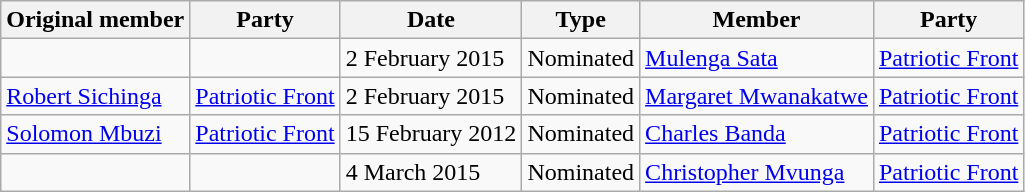<table class=wikitable sortable">
<tr>
<th>Original member</th>
<th>Party</th>
<th>Date</th>
<th>Type</th>
<th>Member</th>
<th>Party</th>
</tr>
<tr>
<td></td>
<td></td>
<td>2 February 2015</td>
<td>Nominated</td>
<td><a href='#'>Mulenga Sata</a></td>
<td><a href='#'>Patriotic Front</a></td>
</tr>
<tr>
<td><a href='#'>Robert Sichinga</a></td>
<td><a href='#'>Patriotic Front</a></td>
<td>2 February 2015</td>
<td>Nominated</td>
<td><a href='#'>Margaret Mwanakatwe</a></td>
<td><a href='#'>Patriotic Front</a></td>
</tr>
<tr>
<td><a href='#'>Solomon Mbuzi</a></td>
<td><a href='#'>Patriotic Front</a></td>
<td>15 February 2012</td>
<td>Nominated</td>
<td><a href='#'>Charles Banda</a></td>
<td><a href='#'>Patriotic Front</a></td>
</tr>
<tr>
<td></td>
<td></td>
<td>4 March 2015</td>
<td>Nominated</td>
<td><a href='#'>Christopher Mvunga</a></td>
<td><a href='#'>Patriotic Front</a></td>
</tr>
</table>
